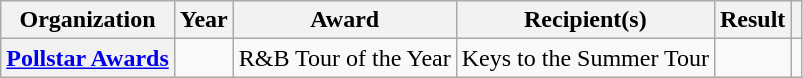<table class="wikitable sortable plainrowheaders">
<tr>
<th scope="col">Organization</th>
<th scope="col">Year</th>
<th scope="col">Award</th>
<th scope="col">Recipient(s)</th>
<th scope="col">Result</th>
<th scope="col" class="unsortable"></th>
</tr>
<tr>
<th scope="row"><a href='#'>Pollstar Awards</a></th>
<td></td>
<td>R&B Tour of the Year</td>
<td>Keys to the Summer Tour</td>
<td></td>
<td></td>
</tr>
</table>
